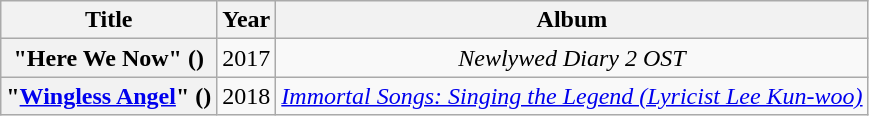<table class="wikitable plainrowheaders" style="text-align:center;">
<tr>
<th scope="col">Title</th>
<th scope="col">Year</th>
<th scope="col">Album</th>
</tr>
<tr>
<th scope="row">"Here We Now" ()</th>
<td>2017</td>
<td><em>Newlywed Diary 2 OST</em></td>
</tr>
<tr>
<th scope="row">"<a href='#'>Wingless Angel</a>" ()</th>
<td>2018</td>
<td><em><a href='#'>Immortal Songs: Singing the Legend (Lyricist Lee Kun-woo)</a></em></td>
</tr>
</table>
